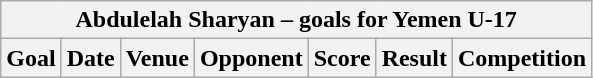<table class="wikitable collapsible collapsed" style="font-size:100%">
<tr>
<th colspan="7"><strong>Abdulelah Sharyan – goals for Yemen U-17</strong></th>
</tr>
<tr style="text-align:center">
<th>Goal</th>
<th>Date</th>
<th>Venue</th>
<th>Opponent</th>
<th>Score</th>
<th>Result</th>
<th>Competition<br></th>
</tr>
</table>
